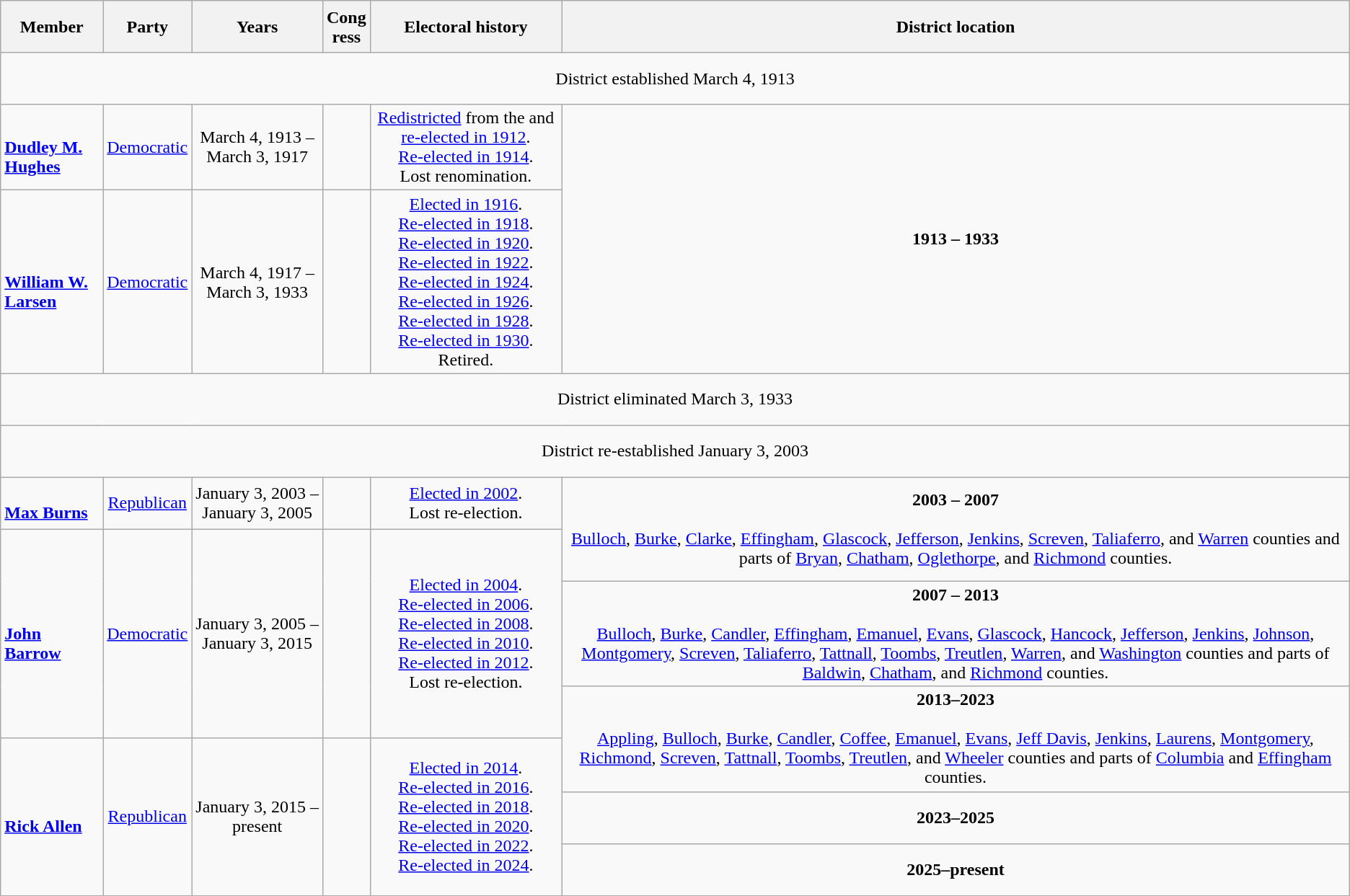<table class=wikitable style="text-align: center;">
<tr style="height:3em">
<th>Member</th>
<th>Party</th>
<th>Years</th>
<th>Cong<br>ress</th>
<th>Electoral history</th>
<th>District location</th>
</tr>
<tr style="height:3em">
<td colspan=6>District established March 4, 1913</td>
</tr>
<tr style="height:3em">
<td align=left><br><strong><a href='#'>Dudley M. Hughes</a></strong><br></td>
<td><a href='#'>Democratic</a></td>
<td nowrap>March 4, 1913 –<br>March 3, 1917</td>
<td></td>
<td><a href='#'>Redistricted</a> from the  and <a href='#'>re-elected in 1912</a>.<br><a href='#'>Re-elected in 1914</a>.<br>Lost renomination.</td>
<td rowspan=2><strong>1913 – 1933</strong><br></td>
</tr>
<tr style="height:3em">
<td align=left><br><strong><a href='#'>William W. Larsen</a></strong><br></td>
<td><a href='#'>Democratic</a></td>
<td nowrap>March 4, 1917 –<br>March 3, 1933</td>
<td></td>
<td><a href='#'>Elected in 1916</a>.<br><a href='#'>Re-elected in 1918</a>.<br><a href='#'>Re-elected in 1920</a>.<br><a href='#'>Re-elected in 1922</a>.<br><a href='#'>Re-elected in 1924</a>.<br><a href='#'>Re-elected in 1926</a>.<br><a href='#'>Re-elected in 1928</a>.<br><a href='#'>Re-elected in 1930</a>.<br>Retired.</td>
</tr>
<tr style="height:3em">
<td colspan=9>District eliminated March 3, 1933</td>
</tr>
<tr style="height:3em">
<td colspan=6>District re-established January 3, 2003</td>
</tr>
<tr style="height:3em">
<td align=left><br><strong><a href='#'>Max Burns</a></strong><br></td>
<td><a href='#'>Republican</a></td>
<td nowrap>January 3, 2003 –<br>January 3, 2005</td>
<td></td>
<td><a href='#'>Elected in 2002</a>.<br>Lost re-election.</td>
<td rowspan=2><strong>2003 – 2007</strong><br><br><a href='#'>Bulloch</a>, <a href='#'>Burke</a>, <a href='#'>Clarke</a>, <a href='#'>Effingham</a>, <a href='#'>Glascock</a>, <a href='#'>Jefferson</a>, <a href='#'>Jenkins</a>, <a href='#'>Screven</a>, <a href='#'>Taliaferro</a>, and <a href='#'>Warren</a> counties and parts of <a href='#'>Bryan</a>, <a href='#'>Chatham</a>, <a href='#'>Oglethorpe</a>, and <a href='#'>Richmond</a> counties.</td>
</tr>
<tr style="height:3em">
<td rowspan=3 align=left><br><strong><a href='#'>John Barrow</a></strong><br></td>
<td rowspan=3 ><a href='#'>Democratic</a></td>
<td rowspan=3 nowrap>January 3, 2005 –<br>January 3, 2015</td>
<td rowspan=3></td>
<td rowspan=3><a href='#'>Elected in 2004</a>.<br><a href='#'>Re-elected in 2006</a>.<br><a href='#'>Re-elected in 2008</a>.<br><a href='#'>Re-elected in 2010</a>.<br><a href='#'>Re-elected in 2012</a>.<br>Lost re-election.</td>
</tr>
<tr style="height:3em">
<td><strong>2007 – 2013</strong><br><br><a href='#'>Bulloch</a>, <a href='#'>Burke</a>, <a href='#'>Candler</a>, <a href='#'>Effingham</a>, <a href='#'>Emanuel</a>, <a href='#'>Evans</a>, <a href='#'>Glascock</a>, <a href='#'>Hancock</a>, <a href='#'>Jefferson</a>, <a href='#'>Jenkins</a>, <a href='#'>Johnson</a>, <a href='#'>Montgomery</a>, <a href='#'>Screven</a>, <a href='#'>Taliaferro</a>, <a href='#'>Tattnall</a>, <a href='#'>Toombs</a>, <a href='#'>Treutlen</a>, <a href='#'>Warren</a>, and <a href='#'>Washington</a> counties and parts of <a href='#'>Baldwin</a>, <a href='#'>Chatham</a>, and <a href='#'>Richmond</a> counties.</td>
</tr>
<tr style="height:3em">
<td rowspan=2><strong>2013–2023</strong><br><br><a href='#'>Appling</a>, <a href='#'>Bulloch</a>, <a href='#'>Burke</a>, <a href='#'>Candler</a>, <a href='#'>Coffee</a>, <a href='#'>Emanuel</a>, <a href='#'>Evans</a>, <a href='#'>Jeff Davis</a>, <a href='#'>Jenkins</a>, <a href='#'>Laurens</a>, <a href='#'>Montgomery</a>, <a href='#'>Richmond</a>, <a href='#'>Screven</a>, <a href='#'>Tattnall</a>, <a href='#'>Toombs</a>, <a href='#'>Treutlen</a>, and <a href='#'>Wheeler</a> counties and parts of <a href='#'>Columbia</a> and <a href='#'>Effingham</a> counties.</td>
</tr>
<tr style="height:3em">
<td rowspan=3 align=left><br><strong><a href='#'>Rick Allen</a></strong><br></td>
<td rowspan=3 ><a href='#'>Republican</a></td>
<td rowspan=3 nowrap>January 3, 2015 –<br>present</td>
<td rowspan=3></td>
<td rowspan=3><a href='#'>Elected in 2014</a>.<br><a href='#'>Re-elected in 2016</a>.<br><a href='#'>Re-elected in 2018</a>.<br><a href='#'>Re-elected in 2020</a>.<br><a href='#'>Re-elected in 2022</a>.<br><a href='#'>Re-elected in 2024</a>.</td>
</tr>
<tr style="height:3em">
<td><strong>2023–2025</strong><br></td>
</tr>
<tr style="height:3em">
<td><strong>2025–present</strong><br></td>
</tr>
</table>
